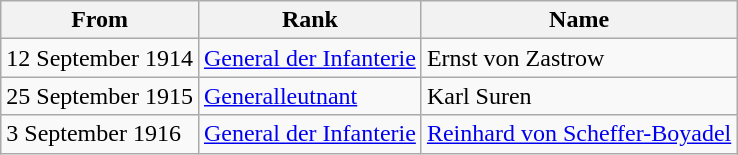<table class="wikitable">
<tr>
<th>From</th>
<th>Rank</th>
<th>Name</th>
</tr>
<tr>
<td>12 September 1914</td>
<td><a href='#'>General der Infanterie</a></td>
<td>Ernst von Zastrow</td>
</tr>
<tr>
<td>25 September 1915</td>
<td><a href='#'>Generalleutnant</a></td>
<td>Karl Suren</td>
</tr>
<tr>
<td>3 September 1916</td>
<td><a href='#'>General der Infanterie</a></td>
<td><a href='#'>Reinhard von Scheffer-Boyadel</a></td>
</tr>
</table>
